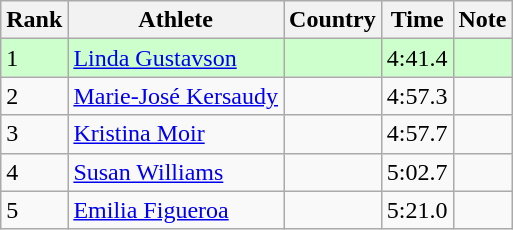<table class="wikitable sortable">
<tr>
<th>Rank</th>
<th>Athlete</th>
<th>Country</th>
<th>Time</th>
<th>Note</th>
</tr>
<tr bgcolor=#CCFFCC>
<td>1</td>
<td><a href='#'>Linda Gustavson</a></td>
<td></td>
<td>4:41.4</td>
<td></td>
</tr>
<tr>
<td>2</td>
<td><a href='#'>Marie-José Kersaudy</a></td>
<td></td>
<td>4:57.3</td>
<td></td>
</tr>
<tr>
<td>3</td>
<td><a href='#'>Kristina Moir</a></td>
<td></td>
<td>4:57.7</td>
<td></td>
</tr>
<tr>
<td>4</td>
<td><a href='#'>Susan Williams</a></td>
<td></td>
<td>5:02.7</td>
<td></td>
</tr>
<tr>
<td>5</td>
<td><a href='#'>Emilia Figueroa</a></td>
<td></td>
<td>5:21.0</td>
<td></td>
</tr>
</table>
